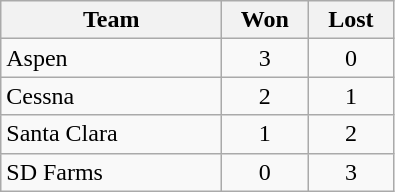<table class="wikitable">
<tr>
<th width=140px>Team</th>
<th width=50px>Won</th>
<th width=50px>Lost</th>
</tr>
<tr>
<td>Aspen</td>
<td align=center>3</td>
<td align=center>0</td>
</tr>
<tr>
<td>Cessna</td>
<td align=center>2</td>
<td align=center>1</td>
</tr>
<tr>
<td>Santa Clara</td>
<td align=center>1</td>
<td align=center>2</td>
</tr>
<tr>
<td>SD Farms</td>
<td align=center>0</td>
<td align=center>3</td>
</tr>
</table>
